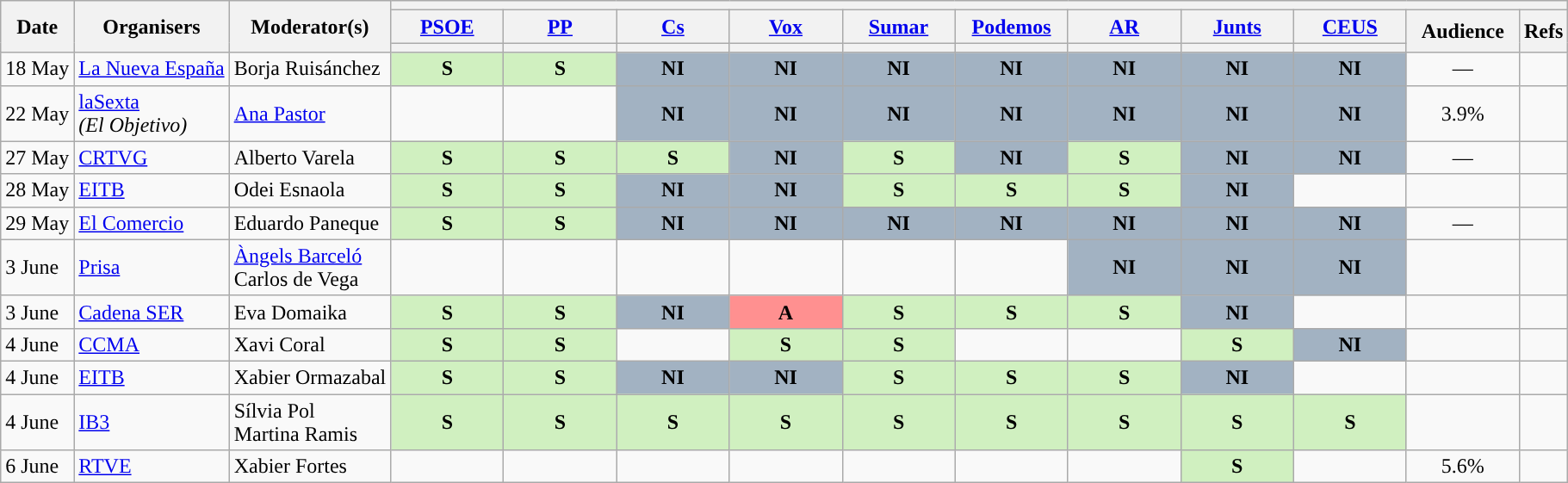<table class="wikitable" style="text-align:center;">
<tr>
<th rowspan="3">Date</th>
<th rowspan="3">Organisers</th>
<th rowspan="3">Moderator(s)</th>
<th colspan="11">        </th>
</tr>
<tr>
<th scope="col" style="width:5em;"><a href='#'>PSOE</a></th>
<th scope="col" style="width:5em;"><a href='#'>PP</a></th>
<th scope="col" style="width:5em;"><a href='#'>Cs</a></th>
<th scope="col" style="width:5em;"><a href='#'>Vox</a></th>
<th scope="col" style="width:5em;"><a href='#'>Sumar</a></th>
<th scope="col" style="width:5em;"><a href='#'>Podemos</a></th>
<th scope="col" style="width:5em;"><a href='#'>AR</a></th>
<th scope="col" style="width:5em;"><a href='#'>Junts</a></th>
<th scope="col" style="width:5em;"><a href='#'>CEUS</a></th>
<th rowspan="2" scope="col" style="width:5em;">Audience</th>
<th rowspan="2">Refs</th>
</tr>
<tr>
<th style="color:inherit;background:"></th>
<th style="color:inherit;background:"></th>
<th style="color:inherit;background:"></th>
<th style="color:inherit;background:"></th>
<th style="color:inherit;background:"></th>
<th style="color:inherit;background:"></th>
<th style="color:inherit;background:"></th>
<th style="color:inherit;background:"></th>
<th style="color:inherit;background:"></th>
</tr>
<tr>
<td style="white-space:nowrap; text-align:left;">18 May</td>
<td style="white-space:nowrap; text-align:left;"><a href='#'>La Nueva España</a></td>
<td style="white-space:nowrap; text-align:left;">Borja Ruisánchez</td>
<td style="background:#D0F0C0;"><strong>S</strong><br></td>
<td style="background:#D0F0C0;"><strong>S</strong><br></td>
<td style="background:#A2B2C2;"><strong>NI</strong></td>
<td style="background:#A2B2C2;"><strong>NI</strong></td>
<td style="background:#A2B2C2;"><strong>NI</strong></td>
<td style="background:#A2B2C2;"><strong>NI</strong></td>
<td style="background:#A2B2C2;"><strong>NI</strong></td>
<td style="background:#A2B2C2;"><strong>NI</strong></td>
<td style="background:#A2B2C2;"><strong>NI</strong></td>
<td>—</td>
<td></td>
</tr>
<tr>
<td style="white-space:nowrap; text-align:left;">22 May</td>
<td style="white-space:nowrap; text-align:left;"><a href='#'>laSexta</a><br><em>(El Objetivo)</em></td>
<td style="white-space:nowrap; text-align:left;"><a href='#'>Ana Pastor</a></td>
<td></td>
<td></td>
<td style="background:#A2B2C2;"><strong>NI</strong></td>
<td style="background:#A2B2C2;"><strong>NI</strong></td>
<td style="background:#A2B2C2;"><strong>NI</strong></td>
<td style="background:#A2B2C2;"><strong>NI</strong></td>
<td style="background:#A2B2C2;"><strong>NI</strong></td>
<td style="background:#A2B2C2;"><strong>NI</strong></td>
<td style="background:#A2B2C2;"><strong>NI</strong></td>
<td>3.9%<br></td>
</tr>
<tr>
<td style="white-space:nowrap; text-align:left;">27 May</td>
<td style="white-space:nowrap; text-align:left;"><a href='#'>CRTVG</a></td>
<td style="white-space:nowrap; text-align:left;">Alberto Varela</td>
<td style="background:#D0F0C0;"><strong>S</strong><br></td>
<td style="background:#D0F0C0;"><strong>S</strong><br></td>
<td style="background:#D0F0C0;"><strong>S</strong><br></td>
<td style="background:#A2B2C2;"><strong>NI</strong></td>
<td style="background:#D0F0C0;"><strong>S</strong><br></td>
<td style="background:#A2B2C2;"><strong>NI</strong></td>
<td style="background:#D0F0C0;"><strong>S</strong><br></td>
<td style="background:#A2B2C2;"><strong>NI</strong></td>
<td style="background:#A2B2C2;"><strong>NI</strong></td>
<td>—</td>
<td><br></td>
</tr>
<tr>
<td style="white-space:nowrap; text-align:left;">28 May</td>
<td style="white-space:nowrap; text-align:left;"><a href='#'>EITB</a></td>
<td style="white-space:nowrap; text-align:left;">Odei Esnaola</td>
<td style="background:#D0F0C0;"><strong>S</strong><br></td>
<td style="background:#D0F0C0;"><strong>S</strong><br></td>
<td style="background:#A2B2C2;"><strong>NI</strong></td>
<td style="background:#A2B2C2;"><strong>NI</strong></td>
<td style="background:#D0F0C0;"><strong>S</strong><br></td>
<td style="background:#D0F0C0;"><strong>S</strong><br></td>
<td style="background:#D0F0C0;"><strong>S</strong><br></td>
<td style="background:#A2B2C2;"><strong>NI</strong></td>
<td></td>
<td></td>
<td><br></td>
</tr>
<tr>
<td style="white-space:nowrap; text-align:left;">29 May</td>
<td style="white-space:nowrap; text-align:left;"><a href='#'>El Comercio</a></td>
<td style="white-space:nowrap; text-align:left;">Eduardo Paneque</td>
<td style="background:#D0F0C0;"><strong>S</strong><br></td>
<td style="background:#D0F0C0;"><strong>S</strong><br></td>
<td style="background:#A2B2C2;"><strong>NI</strong></td>
<td style="background:#A2B2C2;"><strong>NI</strong></td>
<td style="background:#A2B2C2;"><strong>NI</strong></td>
<td style="background:#A2B2C2;"><strong>NI</strong></td>
<td style="background:#A2B2C2;"><strong>NI</strong></td>
<td style="background:#A2B2C2;"><strong>NI</strong></td>
<td style="background:#A2B2C2;"><strong>NI</strong></td>
<td>—</td>
<td></td>
</tr>
<tr>
<td style="white-space:nowrap; text-align:left;">3 June</td>
<td style="white-space:nowrap; text-align:left;"><a href='#'>Prisa</a></td>
<td style="white-space:nowrap; text-align:left;"><a href='#'>Àngels Barceló</a><br>Carlos de Vega</td>
<td></td>
<td></td>
<td></td>
<td></td>
<td></td>
<td></td>
<td style="background:#A2B2C2;"><strong>NI</strong></td>
<td style="background:#A2B2C2;"><strong>NI</strong></td>
<td style="background:#A2B2C2;"><strong>NI</strong></td>
<td></td>
<td><br></td>
</tr>
<tr>
<td style="white-space:nowrap; text-align:left;">3 June</td>
<td style="white-space:nowrap; text-align:left;"><a href='#'>Cadena SER</a></td>
<td style="white-space:nowrap; text-align:left;">Eva Domaika</td>
<td style="background:#D0F0C0;"><strong>S</strong><br></td>
<td style="background:#D0F0C0;"><strong>S</strong><br></td>
<td style="background:#A2B2C2;"><strong>NI</strong></td>
<td style="background:#FF9090;"><strong>A</strong></td>
<td style="background:#D0F0C0;"><strong>S</strong><br></td>
<td style="background:#D0F0C0;"><strong>S</strong><br></td>
<td style="background:#D0F0C0;"><strong>S</strong><br></td>
<td style="background:#A2B2C2;"><strong>NI</strong></td>
<td></td>
<td></td>
<td></td>
</tr>
<tr>
<td style="white-space:nowrap; text-align:left;">4 June</td>
<td style="white-space:nowrap; text-align:left;"><a href='#'>CCMA</a></td>
<td style="white-space:nowrap; text-align:left;">Xavi Coral</td>
<td style="background:#D0F0C0;"><strong>S</strong><br></td>
<td style="background:#D0F0C0;"><strong>S</strong><br></td>
<td></td>
<td style="background:#D0F0C0;"><strong>S</strong><br></td>
<td style="background:#D0F0C0;"><strong>S</strong><br></td>
<td></td>
<td></td>
<td style="background:#D0F0C0;"><strong>S</strong><br></td>
<td style="background:#A2B2C2;"><strong>NI</strong></td>
<td></td>
<td></td>
</tr>
<tr>
<td style="white-space:nowrap; text-align:left;">4 June</td>
<td style="white-space:nowrap; text-align:left;"><a href='#'>EITB</a></td>
<td style="white-space:nowrap; text-align:left;">Xabier Ormazabal</td>
<td style="background:#D0F0C0;"><strong>S</strong><br></td>
<td style="background:#D0F0C0;"><strong>S</strong><br></td>
<td style="background:#A2B2C2;"><strong>NI</strong></td>
<td style="background:#A2B2C2;"><strong>NI</strong></td>
<td style="background:#D0F0C0;"><strong>S</strong><br></td>
<td style="background:#D0F0C0;"><strong>S</strong><br></td>
<td style="background:#D0F0C0;"><strong>S</strong><br></td>
<td style="background:#A2B2C2;"><strong>NI</strong></td>
<td></td>
<td></td>
<td></td>
</tr>
<tr>
<td style="white-space:nowrap; text-align:left;">4 June</td>
<td style="white-space:nowrap; text-align:left;"><a href='#'>IB3</a></td>
<td style="white-space:nowrap; text-align:left;">Sílvia Pol<br>Martina Ramis</td>
<td style="background:#D0F0C0;"><strong>S</strong><br></td>
<td style="background:#D0F0C0;"><strong>S</strong><br></td>
<td style="background:#D0F0C0;"><strong>S</strong><br></td>
<td style="background:#D0F0C0;"><strong>S</strong><br></td>
<td style="background:#D0F0C0;"><strong>S</strong><br></td>
<td style="background:#D0F0C0;"><strong>S</strong><br></td>
<td style="background:#D0F0C0;"><strong>S</strong><br></td>
<td style="background:#D0F0C0;"><strong>S</strong><br></td>
<td style="background:#D0F0C0;"><strong>S</strong><br></td>
<td></td>
<td></td>
</tr>
<tr>
<td style="white-space:nowrap; text-align:left;">6 June</td>
<td style="white-space:nowrap; text-align:left;"><a href='#'>RTVE</a></td>
<td style="white-space:nowrap; text-align:left;">Xabier Fortes</td>
<td></td>
<td></td>
<td></td>
<td></td>
<td></td>
<td></td>
<td></td>
<td style="background:#D0F0C0;"><strong>S</strong><br></td>
<td></td>
<td>5.6%<br></td>
<td><br></td>
</tr>
</table>
